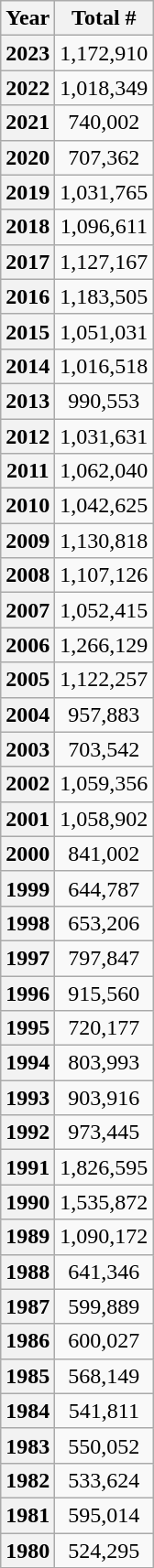<table class="wikitable sortable">
<tr>
<th align="center">Year</th>
<th align="center">Total #</th>
</tr>
<tr>
<th>2023</th>
<td>1,172,910</td>
</tr>
<tr>
<th align="center">2022</th>
<td align="center">1,018,349</td>
</tr>
<tr>
<th align="center">2021</th>
<td align="center">740,002 </td>
</tr>
<tr>
<th align="center">2020</th>
<td align="center">707,362 </td>
</tr>
<tr>
<th align="center">2019</th>
<td align="center">1,031,765 </td>
</tr>
<tr>
<th align="center">2018</th>
<td align="center">1,096,611 </td>
</tr>
<tr>
<th align="center">2017</th>
<td align="center">1,127,167 </td>
</tr>
<tr>
<th align="center">2016</th>
<td align="center">1,183,505 </td>
</tr>
<tr>
<th align="center">2015</th>
<td align="center">1,051,031 </td>
</tr>
<tr>
<th align="center">2014</th>
<td align="center">1,016,518</td>
</tr>
<tr>
<th align="center">2013</th>
<td align="center">990,553</td>
</tr>
<tr>
<th align="center">2012</th>
<td align="center">1,031,631</td>
</tr>
<tr>
<th align="center">2011</th>
<td align="center">1,062,040</td>
</tr>
<tr>
<th align="center">2010</th>
<td align="center">1,042,625</td>
</tr>
<tr>
<th align="center">2009</th>
<td align="center">1,130,818</td>
</tr>
<tr>
<th align="center">2008</th>
<td align="center">1,107,126 </td>
</tr>
<tr>
<th align="center">2007</th>
<td align="center">1,052,415</td>
</tr>
<tr>
<th align="center">2006</th>
<td align="center">1,266,129</td>
</tr>
<tr>
<th align="center">2005</th>
<td align="center">1,122,257</td>
</tr>
<tr>
<th align="center">2004</th>
<td align="center">957,883</td>
</tr>
<tr>
<th align="center">2003</th>
<td align="center">703,542</td>
</tr>
<tr>
<th align="center">2002</th>
<td align="center">1,059,356</td>
</tr>
<tr>
<th align="center">2001</th>
<td align="center">1,058,902</td>
</tr>
<tr>
<th align="center">2000</th>
<td align="center">841,002</td>
</tr>
<tr>
<th align="center">1999</th>
<td align="center">644,787</td>
</tr>
<tr>
<th align="center">1998</th>
<td align="center">653,206</td>
</tr>
<tr>
<th align="center">1997</th>
<td align="center">797,847</td>
</tr>
<tr>
<th align="center">1996</th>
<td align="center">915,560</td>
</tr>
<tr>
<th align="center">1995</th>
<td align="center">720,177</td>
</tr>
<tr>
<th align="center">1994</th>
<td align="center">803,993</td>
</tr>
<tr>
<th align="center">1993</th>
<td align="center">903,916</td>
</tr>
<tr>
<th align="center">1992</th>
<td align="center">973,445</td>
</tr>
<tr>
<th align="center">1991</th>
<td align="center">1,826,595</td>
</tr>
<tr>
<th align="center">1990</th>
<td align="center">1,535,872</td>
</tr>
<tr>
<th align="center">1989</th>
<td align="center">1,090,172</td>
</tr>
<tr>
<th align="center">1988</th>
<td align="center">641,346</td>
</tr>
<tr>
<th align="center">1987</th>
<td align="center">599,889</td>
</tr>
<tr>
<th align="center">1986</th>
<td align="center">600,027</td>
</tr>
<tr>
<th align="center">1985</th>
<td align="center">568,149</td>
</tr>
<tr>
<th align="center">1984</th>
<td align="center">541,811</td>
</tr>
<tr>
<th align="center">1983</th>
<td align="center">550,052</td>
</tr>
<tr>
<th align="center">1982</th>
<td align="center">533,624</td>
</tr>
<tr>
<th align="center">1981</th>
<td align="center">595,014</td>
</tr>
<tr>
<th align="center">1980</th>
<td align="center">524,295</td>
</tr>
</table>
